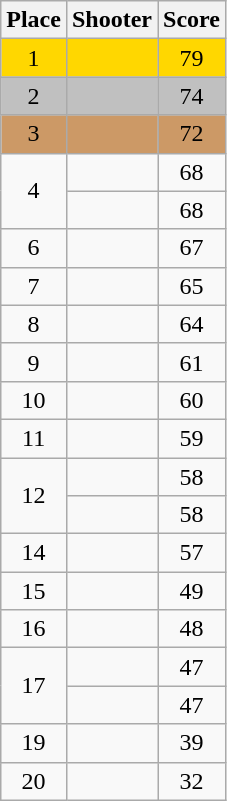<table class=wikitable style="text-align:center">
<tr>
<th>Place</th>
<th>Shooter</th>
<th>Score</th>
</tr>
<tr bgcolor=gold>
<td>1</td>
<td align=left></td>
<td>79</td>
</tr>
<tr bgcolor=silver>
<td>2</td>
<td align=left></td>
<td>74</td>
</tr>
<tr bgcolor=cc9966>
<td>3</td>
<td align=left></td>
<td>72</td>
</tr>
<tr>
<td rowspan=2>4</td>
<td align=left></td>
<td>68</td>
</tr>
<tr>
<td align=left></td>
<td>68</td>
</tr>
<tr>
<td>6</td>
<td align=left></td>
<td>67</td>
</tr>
<tr>
<td>7</td>
<td align=left></td>
<td>65</td>
</tr>
<tr>
<td>8</td>
<td align=left></td>
<td>64</td>
</tr>
<tr>
<td>9</td>
<td align=left></td>
<td>61</td>
</tr>
<tr>
<td>10</td>
<td align=left></td>
<td>60</td>
</tr>
<tr>
<td>11</td>
<td align=left></td>
<td>59</td>
</tr>
<tr>
<td rowspan=2>12</td>
<td align=left></td>
<td>58</td>
</tr>
<tr>
<td align=left></td>
<td>58</td>
</tr>
<tr>
<td>14</td>
<td align=left></td>
<td>57</td>
</tr>
<tr>
<td>15</td>
<td align=left></td>
<td>49</td>
</tr>
<tr>
<td>16</td>
<td align=left></td>
<td>48</td>
</tr>
<tr>
<td rowspan=2>17</td>
<td align=left></td>
<td>47</td>
</tr>
<tr>
<td align=left></td>
<td>47</td>
</tr>
<tr>
<td>19</td>
<td align=left></td>
<td>39</td>
</tr>
<tr>
<td>20</td>
<td align=left></td>
<td>32</td>
</tr>
</table>
